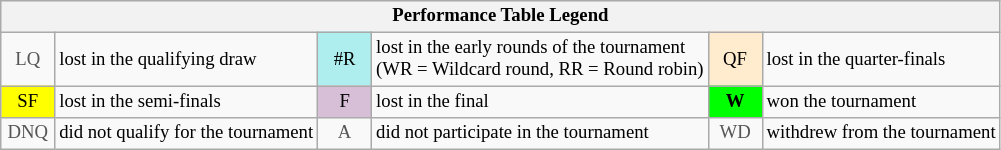<table class="wikitable" style="font-size:78%;">
<tr bgcolor="#efefef">
<th colspan="6">Performance Table Legend</th>
</tr>
<tr>
<td align="center" style="color:#555555;" width="30">LQ</td>
<td>lost in the qualifying draw</td>
<td align="center" style="background:#afeeee;">#R</td>
<td>lost in the early rounds of the tournament<br>(WR = Wildcard round, RR = Round robin)</td>
<td align="center" style="background:#ffebcd;">QF</td>
<td>lost in the quarter-finals</td>
</tr>
<tr>
<td align="center" style="background:yellow;">SF</td>
<td>lost in the semi-finals</td>
<td align="center" style="background:#D8BFD8;">F</td>
<td>lost in the final</td>
<td align="center" style="background:#00ff00;"><strong>W</strong></td>
<td>won the tournament</td>
</tr>
<tr>
<td align="center" style="color:#555555;" width="30">DNQ</td>
<td>did not qualify for the tournament</td>
<td align="center" style="color:#555555;" width="30">A</td>
<td>did not participate in the tournament</td>
<td align="center" style="color:#555555;" width="30">WD</td>
<td>withdrew from the tournament</td>
</tr>
</table>
